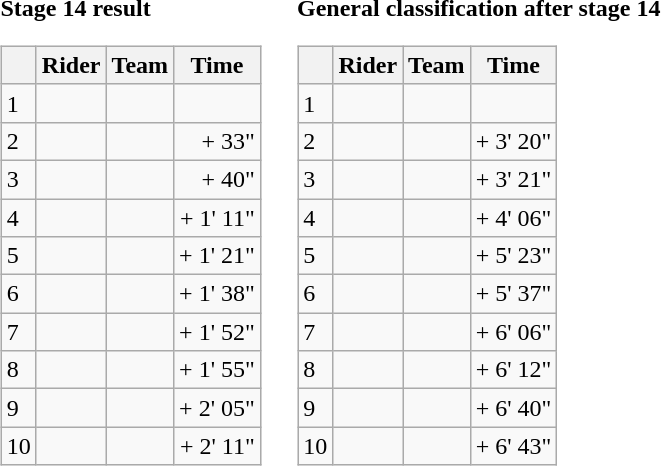<table>
<tr>
<td><strong>Stage 14 result</strong><br><table class="wikitable">
<tr>
<th></th>
<th>Rider</th>
<th>Team</th>
<th>Time</th>
</tr>
<tr>
<td>1</td>
<td></td>
<td></td>
<td align="right"></td>
</tr>
<tr>
<td>2</td>
<td> </td>
<td></td>
<td align="right">+ 33"</td>
</tr>
<tr>
<td>3</td>
<td></td>
<td></td>
<td align="right">+ 40"</td>
</tr>
<tr>
<td>4</td>
<td></td>
<td></td>
<td align="right">+ 1' 11"</td>
</tr>
<tr>
<td>5</td>
<td></td>
<td></td>
<td align="right">+ 1' 21"</td>
</tr>
<tr>
<td>6</td>
<td></td>
<td></td>
<td align="right">+ 1' 38"</td>
</tr>
<tr>
<td>7</td>
<td></td>
<td></td>
<td align="right">+ 1' 52"</td>
</tr>
<tr>
<td>8</td>
<td></td>
<td></td>
<td align="right">+ 1' 55"</td>
</tr>
<tr>
<td>9</td>
<td></td>
<td></td>
<td align="right">+ 2' 05"</td>
</tr>
<tr>
<td>10</td>
<td></td>
<td></td>
<td align="right">+ 2' 11"</td>
</tr>
</table>
</td>
<td></td>
<td><strong>General classification after stage 14</strong><br><table class="wikitable">
<tr>
<th></th>
<th>Rider</th>
<th>Team</th>
<th>Time</th>
</tr>
<tr>
<td>1</td>
<td> </td>
<td></td>
<td align="right"></td>
</tr>
<tr>
<td>2</td>
<td></td>
<td></td>
<td align="right">+ 3' 20"</td>
</tr>
<tr>
<td>3</td>
<td></td>
<td></td>
<td align="right">+ 3' 21"</td>
</tr>
<tr>
<td>4</td>
<td></td>
<td></td>
<td align="right">+ 4' 06"</td>
</tr>
<tr>
<td>5</td>
<td></td>
<td></td>
<td align="right">+ 5' 23"</td>
</tr>
<tr>
<td>6</td>
<td></td>
<td></td>
<td align="right">+ 5' 37"</td>
</tr>
<tr>
<td>7</td>
<td></td>
<td></td>
<td align="right">+ 6' 06"</td>
</tr>
<tr>
<td>8</td>
<td></td>
<td></td>
<td align="right">+ 6' 12"</td>
</tr>
<tr>
<td>9</td>
<td> </td>
<td></td>
<td align="right">+ 6' 40"</td>
</tr>
<tr>
<td>10</td>
<td></td>
<td></td>
<td align="right">+ 6' 43"</td>
</tr>
</table>
</td>
</tr>
</table>
